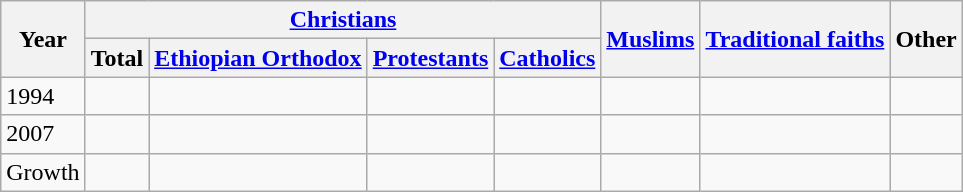<table class="wikitable">
<tr>
<th rowspan="2">Year</th>
<th colspan="4"><a href='#'>Christians</a></th>
<th rowspan="2"><a href='#'>Muslims</a></th>
<th rowspan="2"><a href='#'>Traditional faiths</a></th>
<th rowspan="2">Other</th>
</tr>
<tr>
<th>Total</th>
<th><a href='#'>Ethiopian Orthodox</a></th>
<th><a href='#'>Protestants</a></th>
<th><a href='#'>Catholics</a></th>
</tr>
<tr>
<td>1994</td>
<td></td>
<td></td>
<td></td>
<td></td>
<td></td>
<td></td>
<td></td>
</tr>
<tr>
<td>2007</td>
<td></td>
<td></td>
<td></td>
<td></td>
<td></td>
<td></td>
<td></td>
</tr>
<tr>
<td>Growth</td>
<td></td>
<td></td>
<td></td>
<td></td>
<td></td>
<td></td>
<td></td>
</tr>
</table>
